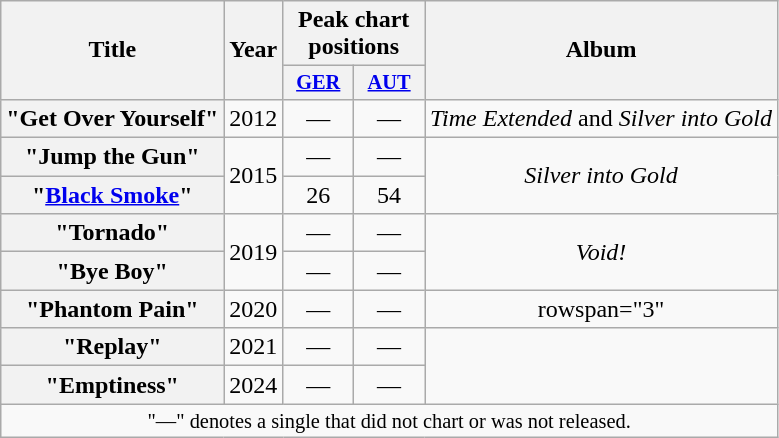<table class="wikitable plainrowheaders" style="text-align:center;" border="1">
<tr>
<th scope="col" rowspan="2">Title</th>
<th scope="col" rowspan="2">Year</th>
<th scope="col" colspan="2">Peak chart positions</th>
<th scope="col" rowspan="2">Album</th>
</tr>
<tr>
<th scope="col" style="width:3em;font-size:85%;"><a href='#'>GER</a><br></th>
<th scope="col" style="width:3em;font-size:85%;"><a href='#'>AUT</a><br></th>
</tr>
<tr>
<th scope="row">"Get Over Yourself"</th>
<td>2012</td>
<td>—</td>
<td>—</td>
<td><em>Time Extended</em> and <em>Silver into Gold</em></td>
</tr>
<tr>
<th scope="row">"Jump the Gun"</th>
<td rowspan="2">2015</td>
<td>—</td>
<td>—</td>
<td rowspan="2"><em>Silver into Gold</em></td>
</tr>
<tr>
<th scope="row">"<a href='#'>Black Smoke</a>"</th>
<td>26</td>
<td>54</td>
</tr>
<tr>
<th scope="row">"Tornado"</th>
<td rowspan="2">2019</td>
<td>—</td>
<td>—</td>
<td rowspan="2"><em>Void!</em></td>
</tr>
<tr>
<th scope="row">"Bye Boy"</th>
<td>—</td>
<td>—</td>
</tr>
<tr>
<th scope="row">"Phantom Pain"</th>
<td>2020</td>
<td>—</td>
<td>—</td>
<td>rowspan="3" </td>
</tr>
<tr>
<th scope="row">"Replay"</th>
<td>2021</td>
<td>—</td>
<td>—</td>
</tr>
<tr>
<th scope="row">"Emptiness"</th>
<td>2024</td>
<td>—</td>
<td>—</td>
</tr>
<tr>
<td colspan="13" style="font-size:85%">"—" denotes a single that did not chart or was not released.</td>
</tr>
</table>
